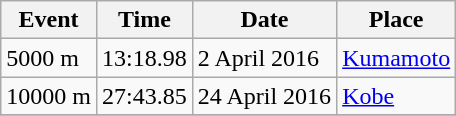<table class="wikitable">
<tr>
<th>Event</th>
<th>Time</th>
<th>Date</th>
<th>Place</th>
</tr>
<tr>
<td>5000 m</td>
<td>13:18.98</td>
<td>2 April 2016</td>
<td><a href='#'>Kumamoto</a></td>
</tr>
<tr>
<td>10000 m</td>
<td>27:43.85</td>
<td>24 April 2016</td>
<td><a href='#'>Kobe</a></td>
</tr>
<tr>
</tr>
</table>
